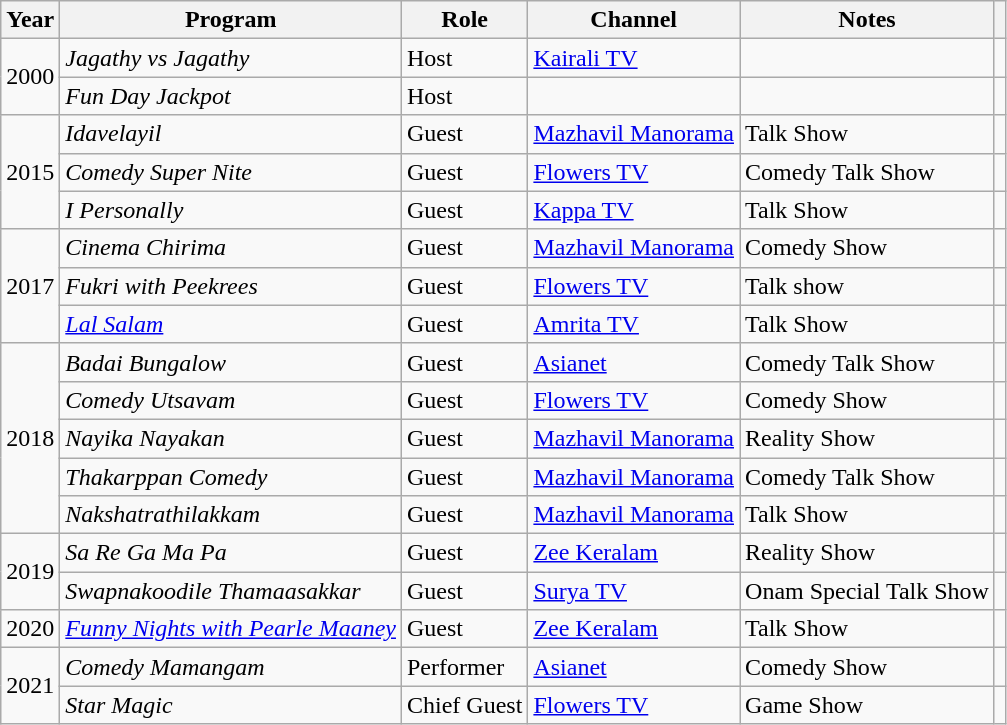<table class="wikitable">
<tr>
<th scope="col">Year</th>
<th scope="col">Program</th>
<th scope="col">Role</th>
<th scope="col">Channel</th>
<th scope="col" class="unsortable">Notes</th>
<th scope="col" class="unsortable"></th>
</tr>
<tr>
<td rowspan="2">2000</td>
<td><em>Jagathy vs Jagathy</em></td>
<td>Host</td>
<td><a href='#'>Kairali TV</a></td>
<td></td>
<td></td>
</tr>
<tr>
<td><em>Fun Day Jackpot</em></td>
<td>Host</td>
<td></td>
<td></td>
<td></td>
</tr>
<tr>
<td rowspan="3">2015</td>
<td><em>Idavelayil</em></td>
<td>Guest</td>
<td><a href='#'>Mazhavil Manorama</a></td>
<td>Talk Show</td>
<td></td>
</tr>
<tr>
<td><em>Comedy Super Nite</em></td>
<td>Guest</td>
<td><a href='#'>Flowers TV</a></td>
<td>Comedy Talk Show</td>
<td></td>
</tr>
<tr>
<td><em>I Personally</em></td>
<td>Guest</td>
<td><a href='#'>Kappa TV</a></td>
<td>Talk Show</td>
<td></td>
</tr>
<tr>
<td rowspan="3">2017</td>
<td><em>Cinema Chirima</em></td>
<td>Guest</td>
<td><a href='#'>Mazhavil Manorama</a></td>
<td>Comedy Show</td>
<td></td>
</tr>
<tr>
<td><em>Fukri with Peekrees</em></td>
<td>Guest</td>
<td><a href='#'>Flowers TV</a></td>
<td>Talk show</td>
<td></td>
</tr>
<tr>
<td><em><a href='#'>Lal Salam</a></em></td>
<td>Guest</td>
<td><a href='#'>Amrita TV</a></td>
<td>Talk Show</td>
<td></td>
</tr>
<tr>
<td rowspan="5">2018</td>
<td><em>Badai Bungalow</em></td>
<td>Guest</td>
<td><a href='#'>Asianet</a></td>
<td>Comedy Talk Show</td>
<td></td>
</tr>
<tr>
<td><em>Comedy Utsavam</em></td>
<td>Guest</td>
<td><a href='#'>Flowers TV</a></td>
<td>Comedy Show</td>
<td></td>
</tr>
<tr>
<td><em>Nayika Nayakan</em></td>
<td>Guest</td>
<td><a href='#'>Mazhavil Manorama</a></td>
<td>Reality Show</td>
<td></td>
</tr>
<tr>
<td><em>Thakarppan Comedy</em></td>
<td>Guest</td>
<td><a href='#'>Mazhavil Manorama</a></td>
<td>Comedy Talk Show</td>
<td></td>
</tr>
<tr>
<td><em>Nakshatrathilakkam</em></td>
<td>Guest</td>
<td><a href='#'>Mazhavil Manorama</a></td>
<td>Talk Show</td>
<td></td>
</tr>
<tr>
<td rowspan="2">2019</td>
<td><em>Sa Re Ga Ma Pa</em></td>
<td>Guest</td>
<td><a href='#'>Zee Keralam</a></td>
<td>Reality Show</td>
<td></td>
</tr>
<tr>
<td><em>Swapnakoodile Thamaasakkar</em></td>
<td>Guest</td>
<td><a href='#'>Surya TV</a></td>
<td>Onam Special Talk Show</td>
<td></td>
</tr>
<tr>
<td>2020</td>
<td><em><a href='#'>Funny Nights with Pearle Maaney</a></em></td>
<td>Guest</td>
<td><a href='#'>Zee Keralam</a></td>
<td>Talk Show</td>
<td></td>
</tr>
<tr>
<td rowspan="2">2021</td>
<td><em>Comedy Mamangam</em></td>
<td>Performer</td>
<td><a href='#'>Asianet</a></td>
<td>Comedy Show</td>
<td></td>
</tr>
<tr>
<td><em>Star Magic</em></td>
<td>Chief Guest</td>
<td><a href='#'>Flowers TV</a></td>
<td>Game Show</td>
<td></td>
</tr>
</table>
